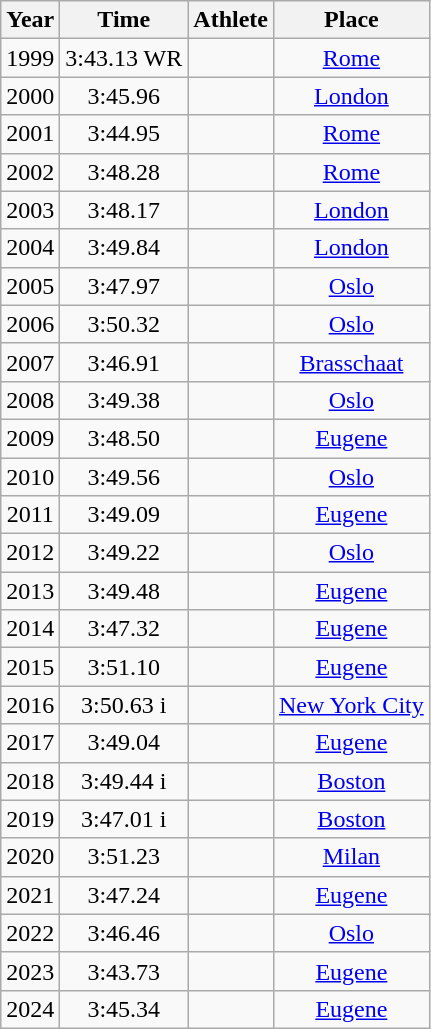<table class="wikitable sortable" style="text-align:center;">
<tr>
<th>Year</th>
<th>Time</th>
<th>Athlete</th>
<th>Place</th>
</tr>
<tr>
<td>1999</td>
<td>3:43.13 WR</td>
<td align=left></td>
<td><a href='#'>Rome</a></td>
</tr>
<tr>
<td>2000</td>
<td>3:45.96</td>
<td align=left></td>
<td><a href='#'>London</a></td>
</tr>
<tr>
<td>2001</td>
<td>3:44.95</td>
<td align=left></td>
<td><a href='#'>Rome</a></td>
</tr>
<tr>
<td>2002</td>
<td>3:48.28</td>
<td align=left></td>
<td><a href='#'>Rome</a></td>
</tr>
<tr>
<td>2003</td>
<td>3:48.17</td>
<td align=left></td>
<td><a href='#'>London</a></td>
</tr>
<tr>
<td>2004</td>
<td>3:49.84</td>
<td align=left></td>
<td><a href='#'>London</a></td>
</tr>
<tr>
<td>2005</td>
<td>3:47.97</td>
<td align=left></td>
<td><a href='#'>Oslo</a></td>
</tr>
<tr>
<td>2006</td>
<td>3:50.32</td>
<td align=left></td>
<td><a href='#'>Oslo</a></td>
</tr>
<tr>
<td>2007</td>
<td>3:46.91</td>
<td align=left></td>
<td><a href='#'>Brasschaat</a></td>
</tr>
<tr>
<td>2008</td>
<td>3:49.38</td>
<td align=left></td>
<td><a href='#'>Oslo</a></td>
</tr>
<tr>
<td>2009</td>
<td>3:48.50</td>
<td align=left></td>
<td><a href='#'>Eugene</a></td>
</tr>
<tr>
<td>2010</td>
<td>3:49.56</td>
<td align=left></td>
<td><a href='#'>Oslo</a></td>
</tr>
<tr>
<td>2011</td>
<td>3:49.09</td>
<td align=left></td>
<td><a href='#'>Eugene</a></td>
</tr>
<tr>
<td>2012</td>
<td>3:49.22</td>
<td align=left></td>
<td><a href='#'>Oslo</a></td>
</tr>
<tr>
<td>2013</td>
<td>3:49.48</td>
<td align=left></td>
<td><a href='#'>Eugene</a></td>
</tr>
<tr>
<td>2014</td>
<td>3:47.32</td>
<td align=left></td>
<td><a href='#'>Eugene</a></td>
</tr>
<tr>
<td>2015</td>
<td>3:51.10</td>
<td align=left></td>
<td><a href='#'>Eugene</a></td>
</tr>
<tr>
<td>2016</td>
<td>3:50.63 i</td>
<td align=left></td>
<td><a href='#'>New York City</a></td>
</tr>
<tr>
<td>2017</td>
<td>3:49.04</td>
<td align=left></td>
<td><a href='#'>Eugene</a></td>
</tr>
<tr>
<td>2018</td>
<td>3:49.44 i</td>
<td align=left></td>
<td><a href='#'>Boston</a></td>
</tr>
<tr>
<td>2019</td>
<td>3:47.01 i</td>
<td align=left></td>
<td><a href='#'>Boston</a></td>
</tr>
<tr>
<td>2020</td>
<td>3:51.23</td>
<td align=left></td>
<td><a href='#'>Milan</a></td>
</tr>
<tr>
<td>2021</td>
<td>3:47.24</td>
<td align=left></td>
<td><a href='#'>Eugene</a></td>
</tr>
<tr>
<td>2022</td>
<td>3:46.46</td>
<td align=left></td>
<td><a href='#'>Oslo</a></td>
</tr>
<tr>
<td>2023</td>
<td>3:43.73</td>
<td align=left></td>
<td><a href='#'>Eugene</a></td>
</tr>
<tr>
<td>2024</td>
<td>3:45.34</td>
<td align=left></td>
<td><a href='#'>Eugene</a></td>
</tr>
</table>
